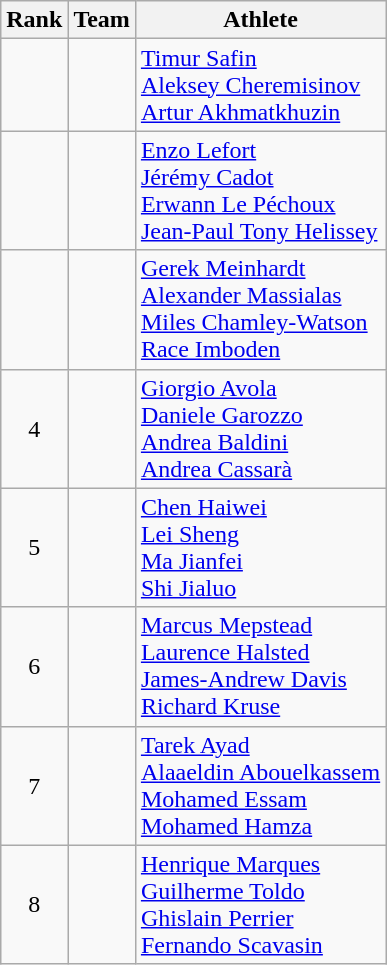<table class="wikitable sortable" style="text-align:center">
<tr>
<th>Rank</th>
<th>Team</th>
<th class="unsortable">Athlete</th>
</tr>
<tr>
<td></td>
<td align="left"></td>
<td align="left"><a href='#'>Timur Safin</a><br><a href='#'>Aleksey Cheremisinov</a><br><a href='#'>Artur Akhmatkhuzin</a></td>
</tr>
<tr>
<td></td>
<td align="left"></td>
<td align="left"><a href='#'>Enzo Lefort</a><br><a href='#'>Jérémy Cadot</a><br><a href='#'>Erwann Le Péchoux</a><br><a href='#'>Jean-Paul Tony Helissey</a></td>
</tr>
<tr>
<td></td>
<td align="left"></td>
<td align="left"><a href='#'>Gerek Meinhardt</a><br><a href='#'>Alexander Massialas</a><br><a href='#'>Miles Chamley-Watson</a><br><a href='#'>Race Imboden</a></td>
</tr>
<tr>
<td>4</td>
<td align="left"></td>
<td align="left"><a href='#'>Giorgio Avola</a><br><a href='#'>Daniele Garozzo</a><br><a href='#'>Andrea Baldini</a><br><a href='#'>Andrea Cassarà</a></td>
</tr>
<tr>
<td>5</td>
<td align="left"></td>
<td align="left"><a href='#'>Chen Haiwei</a><br><a href='#'>Lei Sheng</a><br><a href='#'>Ma Jianfei</a><br><a href='#'>Shi Jialuo</a></td>
</tr>
<tr>
<td>6</td>
<td align="left"></td>
<td align="left"><a href='#'>Marcus Mepstead</a><br><a href='#'>Laurence Halsted</a><br><a href='#'>James-Andrew Davis</a><br><a href='#'>Richard Kruse</a></td>
</tr>
<tr>
<td>7</td>
<td align="left"></td>
<td align="left"><a href='#'>Tarek Ayad</a><br><a href='#'>Alaaeldin Abouelkassem</a><br><a href='#'>Mohamed Essam</a><br><a href='#'>Mohamed Hamza</a></td>
</tr>
<tr>
<td>8</td>
<td align="left"></td>
<td align="left"><a href='#'>Henrique Marques</a><br><a href='#'>Guilherme Toldo</a><br><a href='#'>Ghislain Perrier</a><br><a href='#'>Fernando Scavasin</a></td>
</tr>
</table>
